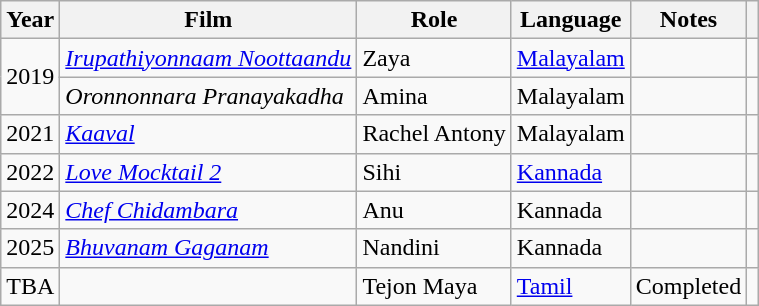<table class="wikitable sortable">
<tr>
<th scope="col">Year</th>
<th scope="col">Film</th>
<th scope="col">Role</th>
<th scope="col">Language</th>
<th class="unsortable" scope="col">Notes</th>
<th class="unsortable" scope="col"></th>
</tr>
<tr>
<td rowspan="2">2019</td>
<td><em><a href='#'>Irupathiyonnaam Noottaandu</a></em></td>
<td>Zaya</td>
<td><a href='#'>Malayalam</a></td>
<td></td>
<td></td>
</tr>
<tr>
<td><em>Oronnonnara Pranayakadha</em></td>
<td>Amina</td>
<td>Malayalam</td>
<td></td>
<td></td>
</tr>
<tr>
<td>2021</td>
<td><em><a href='#'>Kaaval</a></em></td>
<td>Rachel Antony</td>
<td>Malayalam</td>
<td></td>
<td></td>
</tr>
<tr>
<td>2022</td>
<td><em><a href='#'>Love Mocktail 2</a></em></td>
<td>Sihi</td>
<td><a href='#'>Kannada</a></td>
<td></td>
<td></td>
</tr>
<tr>
<td>2024</td>
<td><em><a href='#'>Chef Chidambara</a></em></td>
<td>Anu</td>
<td>Kannada</td>
<td></td>
<td></td>
</tr>
<tr>
<td>2025</td>
<td><em><a href='#'>Bhuvanam Gaganam</a></em></td>
<td>Nandini</td>
<td>Kannada</td>
<td></td>
<td></td>
</tr>
<tr>
<td>TBA</td>
<td></td>
<td>Tejon Maya</td>
<td><a href='#'>Tamil</a></td>
<td>Completed</td>
<td></td>
</tr>
</table>
